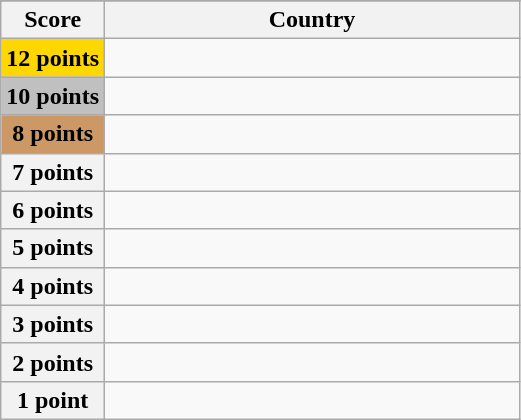<table class="wikitable">
<tr>
</tr>
<tr>
<th scope="col" width="20%">Score</th>
<th scope="col">Country</th>
</tr>
<tr>
<th scope="row" style="background:gold">12 points</th>
<td></td>
</tr>
<tr>
<th scope="row" style="background:silver">10 points</th>
<td></td>
</tr>
<tr>
<th scope="row" style="background:#CC9966">8 points</th>
<td></td>
</tr>
<tr>
<th scope="row">7 points</th>
<td></td>
</tr>
<tr>
<th scope="row">6 points</th>
<td></td>
</tr>
<tr>
<th scope="row">5 points</th>
<td></td>
</tr>
<tr>
<th scope="row">4 points</th>
<td></td>
</tr>
<tr>
<th scope="row">3 points</th>
<td></td>
</tr>
<tr>
<th scope="row">2 points</th>
<td></td>
</tr>
<tr>
<th scope="row">1 point</th>
<td></td>
</tr>
</table>
